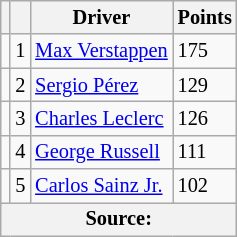<table class="wikitable" style="font-size: 85%;">
<tr>
<th scope="col"></th>
<th scope="col"></th>
<th scope="col">Driver</th>
<th scope="col">Points</th>
</tr>
<tr>
<td align="left"></td>
<td align="center">1</td>
<td> <a href='#'>Max Verstappen</a></td>
<td align="left">175</td>
</tr>
<tr>
<td align="left"></td>
<td align="center">2</td>
<td> <a href='#'>Sergio Pérez</a></td>
<td align="left">129</td>
</tr>
<tr>
<td align="left"></td>
<td align="center">3</td>
<td> <a href='#'>Charles Leclerc</a></td>
<td align="left">126</td>
</tr>
<tr>
<td align="left"></td>
<td align="center">4</td>
<td> <a href='#'>George Russell</a></td>
<td align="left">111</td>
</tr>
<tr>
<td align="left"></td>
<td align="center">5</td>
<td> <a href='#'>Carlos Sainz Jr.</a></td>
<td align="left">102</td>
</tr>
<tr>
<th colspan=4>Source:</th>
</tr>
</table>
